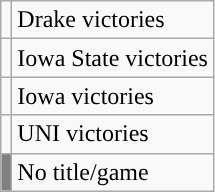<table class="wikitable">
<tr>
<td></td>
<td>Drake victories</td>
</tr>
<tr>
<td></td>
<td>Iowa State victories</td>
</tr>
<tr>
<td></td>
<td>Iowa victories</td>
</tr>
<tr>
<td></td>
<td>UNI victories</td>
</tr>
<tr>
<td style="background:grey; color:black;"></td>
<td>No title/game</td>
</tr>
</table>
